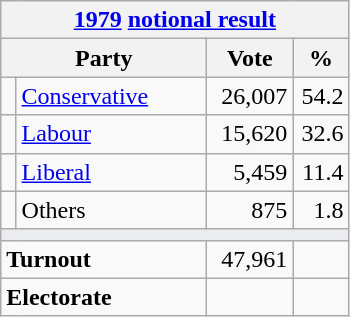<table class="wikitable">
<tr>
<th colspan="4"><a href='#'>1979</a> <a href='#'>notional result</a></th>
</tr>
<tr>
<th bgcolor="#DDDDFF" width="130px" colspan="2">Party</th>
<th bgcolor="#DDDDFF" width="50px">Vote</th>
<th bgcolor="#DDDDFF" width="30px">%</th>
</tr>
<tr>
<td></td>
<td><a href='#'>Conservative</a></td>
<td align=right>26,007</td>
<td align=right>54.2</td>
</tr>
<tr>
<td></td>
<td><a href='#'>Labour</a></td>
<td align=right>15,620</td>
<td align=right>32.6</td>
</tr>
<tr>
<td></td>
<td><a href='#'>Liberal</a></td>
<td align=right>5,459</td>
<td align=right>11.4</td>
</tr>
<tr>
<td></td>
<td>Others</td>
<td align=right>875</td>
<td align=right>1.8</td>
</tr>
<tr>
<td colspan="4" bgcolor="#EAECF0"></td>
</tr>
<tr>
<td colspan="2"><strong>Turnout</strong></td>
<td align=right>47,961</td>
<td align=right></td>
</tr>
<tr>
<td colspan="2"><strong>Electorate</strong></td>
<td align=right></td>
</tr>
</table>
